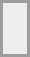<table align="center" border="0" cellpadding="4" cellspacing="4" style="border: 2px solid #9d9d9d;background-color:#eeeeee" valign="midlle">
<tr>
<td><br><div></div></td>
</tr>
</table>
